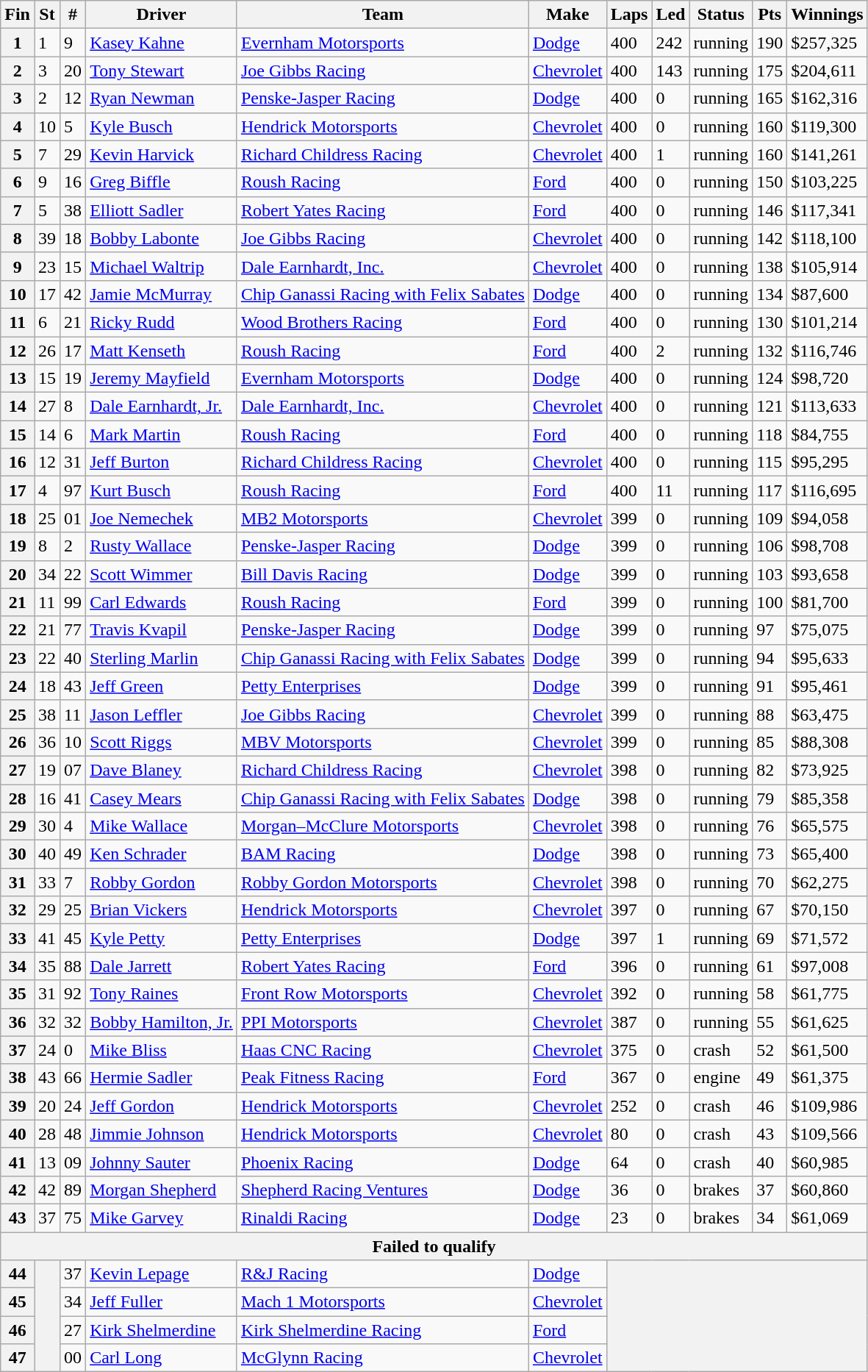<table class="wikitable sortable">
<tr>
<th>Fin</th>
<th>St</th>
<th>#</th>
<th>Driver</th>
<th>Team</th>
<th>Make</th>
<th>Laps</th>
<th>Led</th>
<th>Status</th>
<th>Pts</th>
<th>Winnings</th>
</tr>
<tr>
<th>1</th>
<td>1</td>
<td>9</td>
<td><a href='#'>Kasey Kahne</a></td>
<td><a href='#'>Evernham Motorsports</a></td>
<td><a href='#'>Dodge</a></td>
<td>400</td>
<td>242</td>
<td>running</td>
<td>190</td>
<td>$257,325</td>
</tr>
<tr>
<th>2</th>
<td>3</td>
<td>20</td>
<td><a href='#'>Tony Stewart</a></td>
<td><a href='#'>Joe Gibbs Racing</a></td>
<td><a href='#'>Chevrolet</a></td>
<td>400</td>
<td>143</td>
<td>running</td>
<td>175</td>
<td>$204,611</td>
</tr>
<tr>
<th>3</th>
<td>2</td>
<td>12</td>
<td><a href='#'>Ryan Newman</a></td>
<td><a href='#'>Penske-Jasper Racing</a></td>
<td><a href='#'>Dodge</a></td>
<td>400</td>
<td>0</td>
<td>running</td>
<td>165</td>
<td>$162,316</td>
</tr>
<tr>
<th>4</th>
<td>10</td>
<td>5</td>
<td><a href='#'>Kyle Busch</a></td>
<td><a href='#'>Hendrick Motorsports</a></td>
<td><a href='#'>Chevrolet</a></td>
<td>400</td>
<td>0</td>
<td>running</td>
<td>160</td>
<td>$119,300</td>
</tr>
<tr>
<th>5</th>
<td>7</td>
<td>29</td>
<td><a href='#'>Kevin Harvick</a></td>
<td><a href='#'>Richard Childress Racing</a></td>
<td><a href='#'>Chevrolet</a></td>
<td>400</td>
<td>1</td>
<td>running</td>
<td>160</td>
<td>$141,261</td>
</tr>
<tr>
<th>6</th>
<td>9</td>
<td>16</td>
<td><a href='#'>Greg Biffle</a></td>
<td><a href='#'>Roush Racing</a></td>
<td><a href='#'>Ford</a></td>
<td>400</td>
<td>0</td>
<td>running</td>
<td>150</td>
<td>$103,225</td>
</tr>
<tr>
<th>7</th>
<td>5</td>
<td>38</td>
<td><a href='#'>Elliott Sadler</a></td>
<td><a href='#'>Robert Yates Racing</a></td>
<td><a href='#'>Ford</a></td>
<td>400</td>
<td>0</td>
<td>running</td>
<td>146</td>
<td>$117,341</td>
</tr>
<tr>
<th>8</th>
<td>39</td>
<td>18</td>
<td><a href='#'>Bobby Labonte</a></td>
<td><a href='#'>Joe Gibbs Racing</a></td>
<td><a href='#'>Chevrolet</a></td>
<td>400</td>
<td>0</td>
<td>running</td>
<td>142</td>
<td>$118,100</td>
</tr>
<tr>
<th>9</th>
<td>23</td>
<td>15</td>
<td><a href='#'>Michael Waltrip</a></td>
<td><a href='#'>Dale Earnhardt, Inc.</a></td>
<td><a href='#'>Chevrolet</a></td>
<td>400</td>
<td>0</td>
<td>running</td>
<td>138</td>
<td>$105,914</td>
</tr>
<tr>
<th>10</th>
<td>17</td>
<td>42</td>
<td><a href='#'>Jamie McMurray</a></td>
<td><a href='#'>Chip Ganassi Racing with Felix Sabates</a></td>
<td><a href='#'>Dodge</a></td>
<td>400</td>
<td>0</td>
<td>running</td>
<td>134</td>
<td>$87,600</td>
</tr>
<tr>
<th>11</th>
<td>6</td>
<td>21</td>
<td><a href='#'>Ricky Rudd</a></td>
<td><a href='#'>Wood Brothers Racing</a></td>
<td><a href='#'>Ford</a></td>
<td>400</td>
<td>0</td>
<td>running</td>
<td>130</td>
<td>$101,214</td>
</tr>
<tr>
<th>12</th>
<td>26</td>
<td>17</td>
<td><a href='#'>Matt Kenseth</a></td>
<td><a href='#'>Roush Racing</a></td>
<td><a href='#'>Ford</a></td>
<td>400</td>
<td>2</td>
<td>running</td>
<td>132</td>
<td>$116,746</td>
</tr>
<tr>
<th>13</th>
<td>15</td>
<td>19</td>
<td><a href='#'>Jeremy Mayfield</a></td>
<td><a href='#'>Evernham Motorsports</a></td>
<td><a href='#'>Dodge</a></td>
<td>400</td>
<td>0</td>
<td>running</td>
<td>124</td>
<td>$98,720</td>
</tr>
<tr>
<th>14</th>
<td>27</td>
<td>8</td>
<td><a href='#'>Dale Earnhardt, Jr.</a></td>
<td><a href='#'>Dale Earnhardt, Inc.</a></td>
<td><a href='#'>Chevrolet</a></td>
<td>400</td>
<td>0</td>
<td>running</td>
<td>121</td>
<td>$113,633</td>
</tr>
<tr>
<th>15</th>
<td>14</td>
<td>6</td>
<td><a href='#'>Mark Martin</a></td>
<td><a href='#'>Roush Racing</a></td>
<td><a href='#'>Ford</a></td>
<td>400</td>
<td>0</td>
<td>running</td>
<td>118</td>
<td>$84,755</td>
</tr>
<tr>
<th>16</th>
<td>12</td>
<td>31</td>
<td><a href='#'>Jeff Burton</a></td>
<td><a href='#'>Richard Childress Racing</a></td>
<td><a href='#'>Chevrolet</a></td>
<td>400</td>
<td>0</td>
<td>running</td>
<td>115</td>
<td>$95,295</td>
</tr>
<tr>
<th>17</th>
<td>4</td>
<td>97</td>
<td><a href='#'>Kurt Busch</a></td>
<td><a href='#'>Roush Racing</a></td>
<td><a href='#'>Ford</a></td>
<td>400</td>
<td>11</td>
<td>running</td>
<td>117</td>
<td>$116,695</td>
</tr>
<tr>
<th>18</th>
<td>25</td>
<td>01</td>
<td><a href='#'>Joe Nemechek</a></td>
<td><a href='#'>MB2 Motorsports</a></td>
<td><a href='#'>Chevrolet</a></td>
<td>399</td>
<td>0</td>
<td>running</td>
<td>109</td>
<td>$94,058</td>
</tr>
<tr>
<th>19</th>
<td>8</td>
<td>2</td>
<td><a href='#'>Rusty Wallace</a></td>
<td><a href='#'>Penske-Jasper Racing</a></td>
<td><a href='#'>Dodge</a></td>
<td>399</td>
<td>0</td>
<td>running</td>
<td>106</td>
<td>$98,708</td>
</tr>
<tr>
<th>20</th>
<td>34</td>
<td>22</td>
<td><a href='#'>Scott Wimmer</a></td>
<td><a href='#'>Bill Davis Racing</a></td>
<td><a href='#'>Dodge</a></td>
<td>399</td>
<td>0</td>
<td>running</td>
<td>103</td>
<td>$93,658</td>
</tr>
<tr>
<th>21</th>
<td>11</td>
<td>99</td>
<td><a href='#'>Carl Edwards</a></td>
<td><a href='#'>Roush Racing</a></td>
<td><a href='#'>Ford</a></td>
<td>399</td>
<td>0</td>
<td>running</td>
<td>100</td>
<td>$81,700</td>
</tr>
<tr>
<th>22</th>
<td>21</td>
<td>77</td>
<td><a href='#'>Travis Kvapil</a></td>
<td><a href='#'>Penske-Jasper Racing</a></td>
<td><a href='#'>Dodge</a></td>
<td>399</td>
<td>0</td>
<td>running</td>
<td>97</td>
<td>$75,075</td>
</tr>
<tr>
<th>23</th>
<td>22</td>
<td>40</td>
<td><a href='#'>Sterling Marlin</a></td>
<td><a href='#'>Chip Ganassi Racing with Felix Sabates</a></td>
<td><a href='#'>Dodge</a></td>
<td>399</td>
<td>0</td>
<td>running</td>
<td>94</td>
<td>$95,633</td>
</tr>
<tr>
<th>24</th>
<td>18</td>
<td>43</td>
<td><a href='#'>Jeff Green</a></td>
<td><a href='#'>Petty Enterprises</a></td>
<td><a href='#'>Dodge</a></td>
<td>399</td>
<td>0</td>
<td>running</td>
<td>91</td>
<td>$95,461</td>
</tr>
<tr>
<th>25</th>
<td>38</td>
<td>11</td>
<td><a href='#'>Jason Leffler</a></td>
<td><a href='#'>Joe Gibbs Racing</a></td>
<td><a href='#'>Chevrolet</a></td>
<td>399</td>
<td>0</td>
<td>running</td>
<td>88</td>
<td>$63,475</td>
</tr>
<tr>
<th>26</th>
<td>36</td>
<td>10</td>
<td><a href='#'>Scott Riggs</a></td>
<td><a href='#'>MBV Motorsports</a></td>
<td><a href='#'>Chevrolet</a></td>
<td>399</td>
<td>0</td>
<td>running</td>
<td>85</td>
<td>$88,308</td>
</tr>
<tr>
<th>27</th>
<td>19</td>
<td>07</td>
<td><a href='#'>Dave Blaney</a></td>
<td><a href='#'>Richard Childress Racing</a></td>
<td><a href='#'>Chevrolet</a></td>
<td>398</td>
<td>0</td>
<td>running</td>
<td>82</td>
<td>$73,925</td>
</tr>
<tr>
<th>28</th>
<td>16</td>
<td>41</td>
<td><a href='#'>Casey Mears</a></td>
<td><a href='#'>Chip Ganassi Racing with Felix Sabates</a></td>
<td><a href='#'>Dodge</a></td>
<td>398</td>
<td>0</td>
<td>running</td>
<td>79</td>
<td>$85,358</td>
</tr>
<tr>
<th>29</th>
<td>30</td>
<td>4</td>
<td><a href='#'>Mike Wallace</a></td>
<td><a href='#'>Morgan–McClure Motorsports</a></td>
<td><a href='#'>Chevrolet</a></td>
<td>398</td>
<td>0</td>
<td>running</td>
<td>76</td>
<td>$65,575</td>
</tr>
<tr>
<th>30</th>
<td>40</td>
<td>49</td>
<td><a href='#'>Ken Schrader</a></td>
<td><a href='#'>BAM Racing</a></td>
<td><a href='#'>Dodge</a></td>
<td>398</td>
<td>0</td>
<td>running</td>
<td>73</td>
<td>$65,400</td>
</tr>
<tr>
<th>31</th>
<td>33</td>
<td>7</td>
<td><a href='#'>Robby Gordon</a></td>
<td><a href='#'>Robby Gordon Motorsports</a></td>
<td><a href='#'>Chevrolet</a></td>
<td>398</td>
<td>0</td>
<td>running</td>
<td>70</td>
<td>$62,275</td>
</tr>
<tr>
<th>32</th>
<td>29</td>
<td>25</td>
<td><a href='#'>Brian Vickers</a></td>
<td><a href='#'>Hendrick Motorsports</a></td>
<td><a href='#'>Chevrolet</a></td>
<td>397</td>
<td>0</td>
<td>running</td>
<td>67</td>
<td>$70,150</td>
</tr>
<tr>
<th>33</th>
<td>41</td>
<td>45</td>
<td><a href='#'>Kyle Petty</a></td>
<td><a href='#'>Petty Enterprises</a></td>
<td><a href='#'>Dodge</a></td>
<td>397</td>
<td>1</td>
<td>running</td>
<td>69</td>
<td>$71,572</td>
</tr>
<tr>
<th>34</th>
<td>35</td>
<td>88</td>
<td><a href='#'>Dale Jarrett</a></td>
<td><a href='#'>Robert Yates Racing</a></td>
<td><a href='#'>Ford</a></td>
<td>396</td>
<td>0</td>
<td>running</td>
<td>61</td>
<td>$97,008</td>
</tr>
<tr>
<th>35</th>
<td>31</td>
<td>92</td>
<td><a href='#'>Tony Raines</a></td>
<td><a href='#'>Front Row Motorsports</a></td>
<td><a href='#'>Chevrolet</a></td>
<td>392</td>
<td>0</td>
<td>running</td>
<td>58</td>
<td>$61,775</td>
</tr>
<tr>
<th>36</th>
<td>32</td>
<td>32</td>
<td><a href='#'>Bobby Hamilton, Jr.</a></td>
<td><a href='#'>PPI Motorsports</a></td>
<td><a href='#'>Chevrolet</a></td>
<td>387</td>
<td>0</td>
<td>running</td>
<td>55</td>
<td>$61,625</td>
</tr>
<tr>
<th>37</th>
<td>24</td>
<td>0</td>
<td><a href='#'>Mike Bliss</a></td>
<td><a href='#'>Haas CNC Racing</a></td>
<td><a href='#'>Chevrolet</a></td>
<td>375</td>
<td>0</td>
<td>crash</td>
<td>52</td>
<td>$61,500</td>
</tr>
<tr>
<th>38</th>
<td>43</td>
<td>66</td>
<td><a href='#'>Hermie Sadler</a></td>
<td><a href='#'>Peak Fitness Racing</a></td>
<td><a href='#'>Ford</a></td>
<td>367</td>
<td>0</td>
<td>engine</td>
<td>49</td>
<td>$61,375</td>
</tr>
<tr>
<th>39</th>
<td>20</td>
<td>24</td>
<td><a href='#'>Jeff Gordon</a></td>
<td><a href='#'>Hendrick Motorsports</a></td>
<td><a href='#'>Chevrolet</a></td>
<td>252</td>
<td>0</td>
<td>crash</td>
<td>46</td>
<td>$109,986</td>
</tr>
<tr>
<th>40</th>
<td>28</td>
<td>48</td>
<td><a href='#'>Jimmie Johnson</a></td>
<td><a href='#'>Hendrick Motorsports</a></td>
<td><a href='#'>Chevrolet</a></td>
<td>80</td>
<td>0</td>
<td>crash</td>
<td>43</td>
<td>$109,566</td>
</tr>
<tr>
<th>41</th>
<td>13</td>
<td>09</td>
<td><a href='#'>Johnny Sauter</a></td>
<td><a href='#'>Phoenix Racing</a></td>
<td><a href='#'>Dodge</a></td>
<td>64</td>
<td>0</td>
<td>crash</td>
<td>40</td>
<td>$60,985</td>
</tr>
<tr>
<th>42</th>
<td>42</td>
<td>89</td>
<td><a href='#'>Morgan Shepherd</a></td>
<td><a href='#'>Shepherd Racing Ventures</a></td>
<td><a href='#'>Dodge</a></td>
<td>36</td>
<td>0</td>
<td>brakes</td>
<td>37</td>
<td>$60,860</td>
</tr>
<tr>
<th>43</th>
<td>37</td>
<td>75</td>
<td><a href='#'>Mike Garvey</a></td>
<td><a href='#'>Rinaldi Racing</a></td>
<td><a href='#'>Dodge</a></td>
<td>23</td>
<td>0</td>
<td>brakes</td>
<td>34</td>
<td>$61,069</td>
</tr>
<tr>
<th colspan="11">Failed to qualify</th>
</tr>
<tr>
<th>44</th>
<th rowspan="4"></th>
<td>37</td>
<td><a href='#'>Kevin Lepage</a></td>
<td><a href='#'>R&J Racing</a></td>
<td><a href='#'>Dodge</a></td>
<th colspan="5" rowspan="4"></th>
</tr>
<tr>
<th>45</th>
<td>34</td>
<td><a href='#'>Jeff Fuller</a></td>
<td><a href='#'>Mach 1 Motorsports</a></td>
<td><a href='#'>Chevrolet</a></td>
</tr>
<tr>
<th>46</th>
<td>27</td>
<td><a href='#'>Kirk Shelmerdine</a></td>
<td><a href='#'>Kirk Shelmerdine Racing</a></td>
<td><a href='#'>Ford</a></td>
</tr>
<tr>
<th>47</th>
<td>00</td>
<td><a href='#'>Carl Long</a></td>
<td><a href='#'>McGlynn Racing</a></td>
<td><a href='#'>Chevrolet</a></td>
</tr>
</table>
